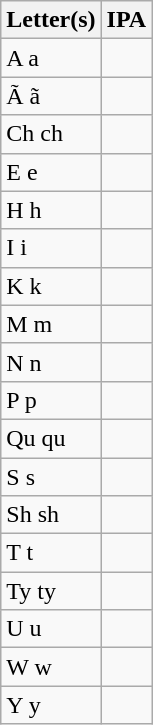<table class="wikitable">
<tr>
<th>Letter(s)</th>
<th>IPA</th>
</tr>
<tr>
<td>A a</td>
<td></td>
</tr>
<tr>
<td>Ã ã</td>
<td></td>
</tr>
<tr>
<td>Ch ch</td>
<td></td>
</tr>
<tr>
<td>E e</td>
<td></td>
</tr>
<tr>
<td>H h</td>
<td></td>
</tr>
<tr>
<td>I i</td>
<td></td>
</tr>
<tr>
<td>K k</td>
<td></td>
</tr>
<tr>
<td>M m</td>
<td></td>
</tr>
<tr>
<td>N n</td>
<td></td>
</tr>
<tr>
<td>P p</td>
<td></td>
</tr>
<tr>
<td>Qu qu</td>
<td></td>
</tr>
<tr>
<td>S s</td>
<td></td>
</tr>
<tr>
<td>Sh sh</td>
<td></td>
</tr>
<tr>
<td>T t</td>
<td></td>
</tr>
<tr>
<td>Ty ty</td>
<td></td>
</tr>
<tr>
<td>U u</td>
<td></td>
</tr>
<tr>
<td>W w</td>
<td></td>
</tr>
<tr>
<td>Y y</td>
<td></td>
</tr>
</table>
